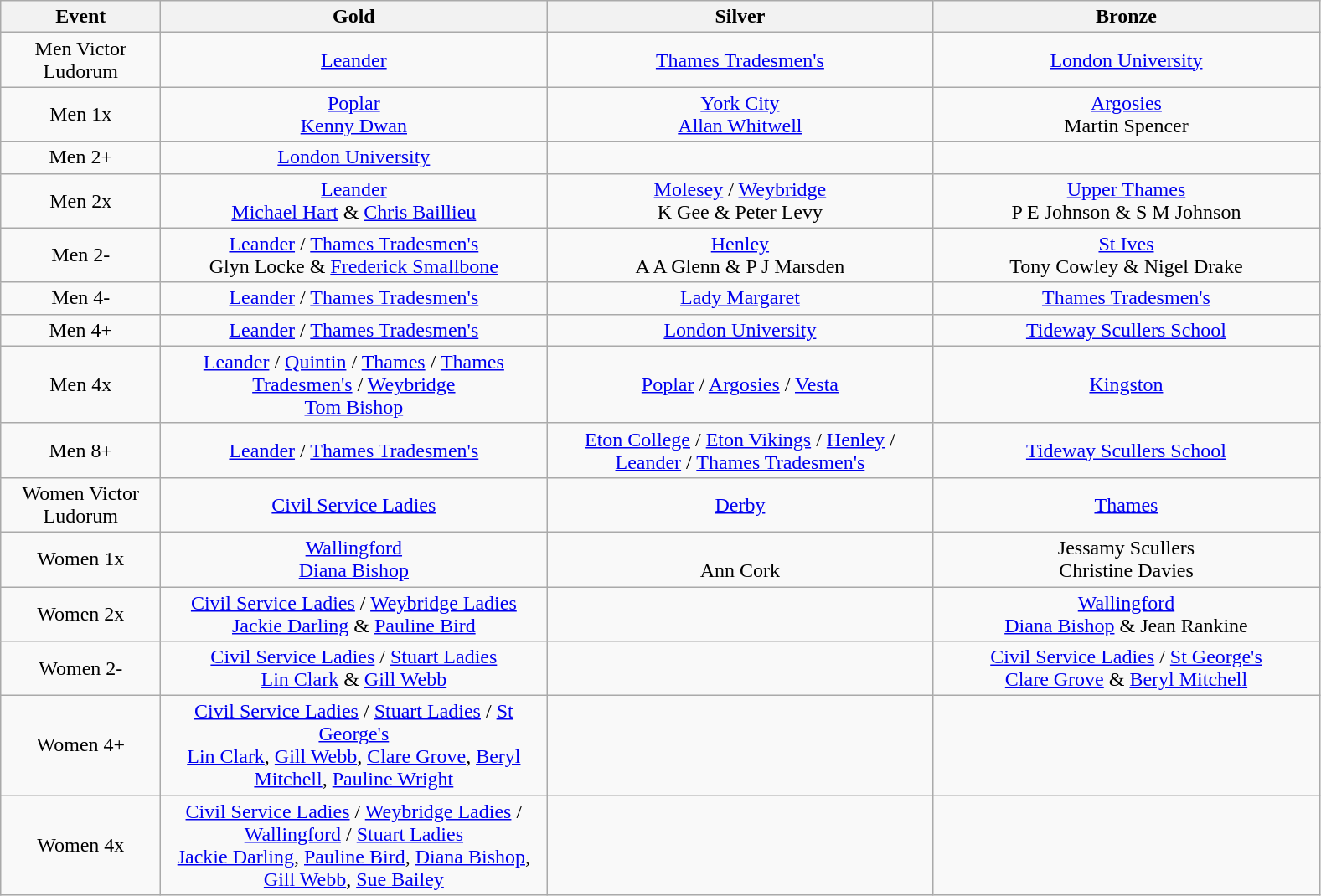<table class="wikitable" style="text-align:center">
<tr>
<th width=120>Event</th>
<th width=300>Gold</th>
<th width=300>Silver</th>
<th width=300>Bronze</th>
</tr>
<tr>
<td>Men Victor Ludorum</td>
<td><a href='#'>Leander</a></td>
<td><a href='#'>Thames Tradesmen's</a></td>
<td><a href='#'>London University</a></td>
</tr>
<tr>
<td>Men 1x</td>
<td><a href='#'>Poplar</a><br> <a href='#'>Kenny Dwan</a></td>
<td><a href='#'>York City</a><br><a href='#'>Allan Whitwell</a></td>
<td><a href='#'>Argosies</a><br> Martin Spencer</td>
</tr>
<tr>
<td>Men 2+</td>
<td><a href='#'>London University</a></td>
<td></td>
<td></td>
</tr>
<tr>
<td>Men 2x</td>
<td><a href='#'>Leander</a><br><a href='#'>Michael Hart</a> & <a href='#'>Chris Baillieu</a></td>
<td><a href='#'>Molesey</a> / <a href='#'>Weybridge</a><br> K Gee & Peter Levy</td>
<td><a href='#'>Upper Thames</a> <br>P E Johnson & S M Johnson</td>
</tr>
<tr>
<td>Men 2-</td>
<td><a href='#'>Leander</a> / <a href='#'>Thames Tradesmen's</a><br>Glyn Locke & <a href='#'>Frederick Smallbone</a></td>
<td><a href='#'>Henley</a><br>A A Glenn & P J Marsden</td>
<td><a href='#'>St Ives</a>  <br>Tony Cowley & Nigel Drake</td>
</tr>
<tr>
<td>Men 4-</td>
<td><a href='#'>Leander</a> / <a href='#'>Thames Tradesmen's</a></td>
<td><a href='#'>Lady Margaret</a></td>
<td><a href='#'>Thames Tradesmen's</a></td>
</tr>
<tr>
<td>Men 4+</td>
<td><a href='#'>Leander</a> / <a href='#'>Thames Tradesmen's</a></td>
<td><a href='#'>London University</a></td>
<td><a href='#'>Tideway Scullers School</a></td>
</tr>
<tr>
<td>Men 4x</td>
<td><a href='#'>Leander</a> / <a href='#'>Quintin</a> / <a href='#'>Thames</a> / <a href='#'>Thames Tradesmen's</a> / <a href='#'>Weybridge</a><br> <a href='#'>Tom Bishop</a></td>
<td><a href='#'>Poplar</a> / <a href='#'>Argosies</a> / <a href='#'>Vesta</a></td>
<td><a href='#'>Kingston</a></td>
</tr>
<tr>
<td>Men 8+</td>
<td><a href='#'>Leander</a> / <a href='#'>Thames Tradesmen's</a></td>
<td><a href='#'>Eton College</a> / <a href='#'>Eton Vikings</a> / <a href='#'>Henley</a> / <a href='#'>Leander</a> / <a href='#'>Thames Tradesmen's</a></td>
<td><a href='#'>Tideway Scullers School</a></td>
</tr>
<tr>
<td>Women Victor Ludorum</td>
<td><a href='#'>Civil Service Ladies</a></td>
<td><a href='#'>Derby</a></td>
<td><a href='#'>Thames</a></td>
</tr>
<tr>
<td>Women 1x</td>
<td><a href='#'>Wallingford</a> <br><a href='#'>Diana Bishop</a></td>
<td><br>Ann Cork</td>
<td>Jessamy Scullers<br>Christine Davies</td>
</tr>
<tr>
<td>Women 2x</td>
<td><a href='#'>Civil Service Ladies</a> / <a href='#'>Weybridge Ladies</a><br><a href='#'>Jackie Darling</a> & <a href='#'>Pauline Bird</a></td>
<td></td>
<td><a href='#'>Wallingford</a><br><a href='#'>Diana Bishop</a> & Jean Rankine</td>
</tr>
<tr>
<td>Women 2-</td>
<td><a href='#'>Civil Service Ladies</a> / <a href='#'>Stuart Ladies</a><br> <a href='#'>Lin Clark</a> & <a href='#'>Gill Webb</a></td>
<td></td>
<td><a href='#'>Civil Service Ladies</a> / <a href='#'>St George's</a><br><a href='#'>Clare Grove</a> & <a href='#'>Beryl Mitchell</a></td>
</tr>
<tr>
<td>Women 4+</td>
<td><a href='#'>Civil Service Ladies</a> / <a href='#'>Stuart Ladies</a> / <a href='#'>St George's</a><br> <a href='#'>Lin Clark</a>, <a href='#'>Gill Webb</a>, <a href='#'>Clare Grove</a>, <a href='#'>Beryl Mitchell</a>, <a href='#'>Pauline Wright</a></td>
<td></td>
<td></td>
</tr>
<tr>
<td>Women 4x</td>
<td><a href='#'>Civil Service Ladies</a> / <a href='#'>Weybridge Ladies</a> / <a href='#'>Wallingford</a> / <a href='#'>Stuart Ladies</a><br><a href='#'>Jackie Darling</a>, <a href='#'>Pauline Bird</a>, <a href='#'>Diana Bishop</a>, <a href='#'>Gill Webb</a>, <a href='#'>Sue Bailey</a></td>
<td></td>
<td></td>
</tr>
</table>
